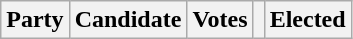<table class="wikitable">
<tr>
<th colspan="2">Party</th>
<th>Candidate</th>
<th>Votes</th>
<th></th>
<th>Elected<br>





</th>
</tr>
</table>
